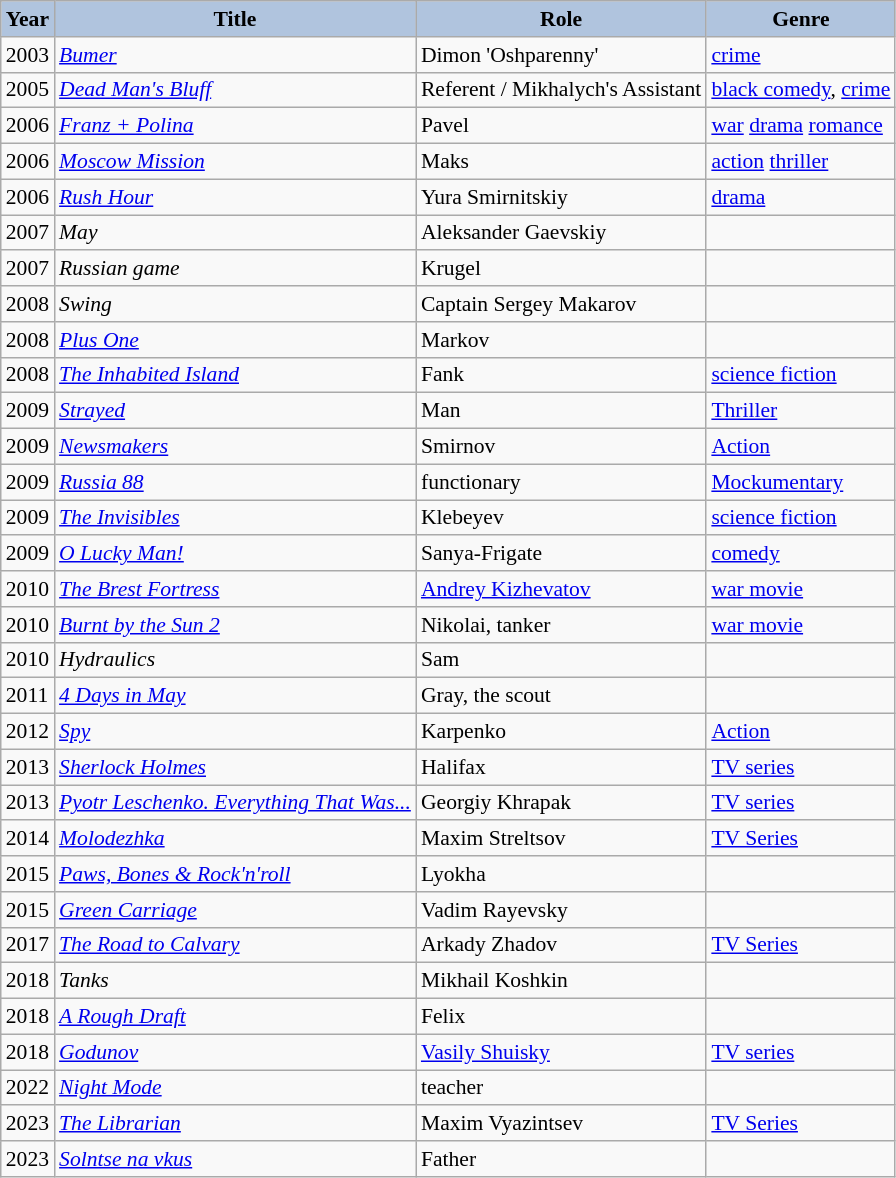<table class="wikitable" style="font-size:90%;">
<tr>
<th style="background:#B0C4DE;">Year</th>
<th style="background:#B0C4DE;">Title</th>
<th style="background:#B0C4DE;">Role</th>
<th style="background:#B0C4DE;">Genre</th>
</tr>
<tr>
<td>2003</td>
<td><em><a href='#'>Bumer</a></em></td>
<td>Dimon 'Oshparenny'</td>
<td><a href='#'>crime</a></td>
</tr>
<tr>
<td>2005</td>
<td><em><a href='#'>Dead Man's Bluff</a></em></td>
<td>Referent / Mikhalych's Assistant</td>
<td><a href='#'>black comedy</a>, <a href='#'>crime</a></td>
</tr>
<tr>
<td>2006</td>
<td><em><a href='#'>Franz + Polina</a></em></td>
<td>Pavel</td>
<td><a href='#'>war</a> <a href='#'>drama</a> <a href='#'>romance</a></td>
</tr>
<tr>
<td>2006</td>
<td><em><a href='#'>Moscow Mission</a></em></td>
<td>Maks</td>
<td><a href='#'>action</a> <a href='#'>thriller</a></td>
</tr>
<tr>
<td>2006</td>
<td><em><a href='#'>Rush Hour</a></em></td>
<td>Yura Smirnitskiy</td>
<td><a href='#'>drama</a></td>
</tr>
<tr>
<td>2007</td>
<td><em>May</em></td>
<td>Aleksander Gaevskiy</td>
<td></td>
</tr>
<tr>
<td>2007</td>
<td><em>Russian game</em></td>
<td>Krugel</td>
<td></td>
</tr>
<tr>
<td>2008</td>
<td><em>Swing</em></td>
<td>Captain Sergey Makarov</td>
<td></td>
</tr>
<tr>
<td>2008</td>
<td><em><a href='#'>Plus One</a></em></td>
<td>Markov</td>
<td></td>
</tr>
<tr>
<td>2008</td>
<td><em><a href='#'>The Inhabited Island</a></em></td>
<td>Fank</td>
<td><a href='#'>science fiction</a></td>
</tr>
<tr>
<td>2009</td>
<td><em><a href='#'>Strayed</a></em></td>
<td>Man</td>
<td><a href='#'>Thriller</a></td>
</tr>
<tr>
<td>2009</td>
<td><em><a href='#'>Newsmakers</a></em></td>
<td>Smirnov</td>
<td><a href='#'>Action</a></td>
</tr>
<tr>
<td>2009</td>
<td><em><a href='#'>Russia 88</a></em></td>
<td>functionary</td>
<td><a href='#'>Mockumentary</a></td>
</tr>
<tr>
<td>2009</td>
<td><em><a href='#'>The Invisibles</a></em></td>
<td>Klebeyev</td>
<td><a href='#'>science fiction</a></td>
</tr>
<tr>
<td>2009</td>
<td><em><a href='#'>O Lucky Man!</a></em></td>
<td>Sanya-Frigate</td>
<td><a href='#'>comedy</a></td>
</tr>
<tr>
<td>2010</td>
<td><em><a href='#'>The Brest Fortress</a></em></td>
<td><a href='#'>Andrey Kizhevatov</a></td>
<td><a href='#'>war movie</a></td>
</tr>
<tr>
<td>2010</td>
<td><em><a href='#'>Burnt by the Sun 2</a></em></td>
<td>Nikolai, tanker</td>
<td><a href='#'>war movie</a></td>
</tr>
<tr>
<td>2010</td>
<td><em>Hydraulics</em></td>
<td>Sam</td>
<td></td>
</tr>
<tr>
<td>2011</td>
<td><em><a href='#'>4 Days in May</a></em></td>
<td>Gray, the scout</td>
<td></td>
</tr>
<tr>
<td>2012</td>
<td><em><a href='#'>Spy</a></em></td>
<td>Karpenko</td>
<td><a href='#'>Action</a></td>
</tr>
<tr>
<td>2013</td>
<td><em><a href='#'>Sherlock Holmes</a></em></td>
<td>Halifax</td>
<td><a href='#'>TV series</a></td>
</tr>
<tr>
<td>2013</td>
<td><em><a href='#'>Pyotr Leschenko. Everything That Was...</a></em></td>
<td>Georgiy Khrapak</td>
<td><a href='#'>TV series</a></td>
</tr>
<tr>
<td>2014</td>
<td><em><a href='#'>Molodezhka</a></em></td>
<td>Maxim Streltsov</td>
<td><a href='#'>TV Series</a></td>
</tr>
<tr>
<td>2015</td>
<td><em><a href='#'>Paws, Bones & Rock'n'roll</a></em></td>
<td>Lyokha</td>
<td></td>
</tr>
<tr>
<td>2015</td>
<td><em><a href='#'>Green Carriage</a></em></td>
<td>Vadim Rayevsky</td>
<td></td>
</tr>
<tr>
<td>2017</td>
<td><em><a href='#'>The Road to Calvary</a></em></td>
<td>Arkady Zhadov</td>
<td><a href='#'>TV Series</a></td>
</tr>
<tr>
<td>2018</td>
<td><em>Tanks</em></td>
<td>Mikhail Koshkin</td>
<td></td>
</tr>
<tr>
<td>2018</td>
<td><em><a href='#'>A Rough Draft</a></em></td>
<td>Felix</td>
<td></td>
</tr>
<tr>
<td>2018</td>
<td><em><a href='#'>Godunov</a></em></td>
<td><a href='#'>Vasily Shuisky</a></td>
<td><a href='#'>TV series</a></td>
</tr>
<tr>
<td>2022</td>
<td><em><a href='#'>Night Mode</a></em></td>
<td>teacher</td>
<td></td>
</tr>
<tr>
<td>2023</td>
<td><em><a href='#'>The Librarian</a></em></td>
<td>Maxim Vyazintsev</td>
<td><a href='#'>TV Series</a></td>
</tr>
<tr>
<td>2023</td>
<td><em><a href='#'>Solntse na vkus</a></em></td>
<td>Father</td>
<td></td>
</tr>
</table>
